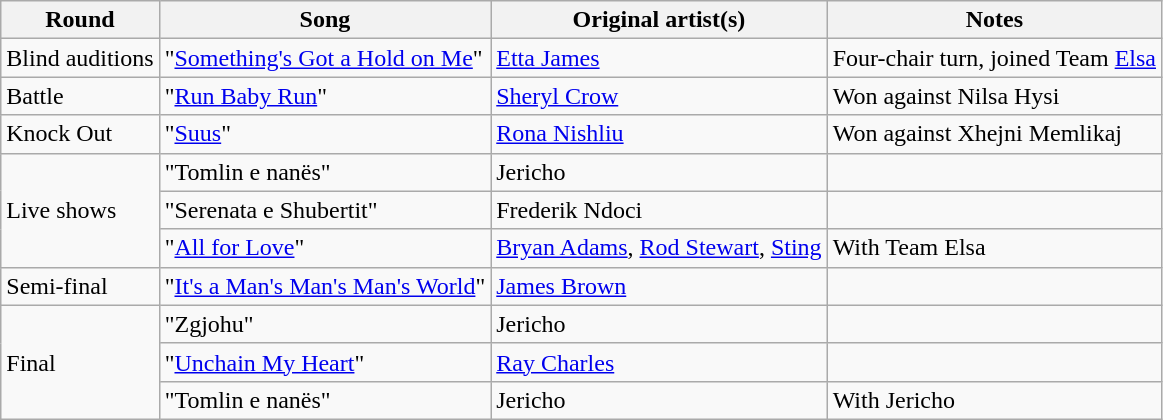<table class="wikitable">
<tr>
<th>Round</th>
<th>Song</th>
<th>Original artist(s)</th>
<th>Notes</th>
</tr>
<tr>
<td>Blind auditions</td>
<td>"<a href='#'>Something's Got a Hold on Me</a>"</td>
<td><a href='#'>Etta James</a></td>
<td>Four-chair turn, joined Team <a href='#'>Elsa</a></td>
</tr>
<tr>
<td>Battle</td>
<td>"<a href='#'>Run Baby Run</a>"</td>
<td><a href='#'>Sheryl Crow</a></td>
<td>Won against Nilsa Hysi</td>
</tr>
<tr>
<td>Knock Out</td>
<td>"<a href='#'>Suus</a>"</td>
<td><a href='#'>Rona Nishliu</a></td>
<td>Won against Xhejni Memlikaj</td>
</tr>
<tr>
<td rowspan="3">Live shows</td>
<td>"Tomlin e nanës"</td>
<td>Jericho</td>
<td></td>
</tr>
<tr>
<td>"Serenata e Shubertit"</td>
<td>Frederik Ndoci</td>
<td></td>
</tr>
<tr>
<td>"<a href='#'>All for Love</a>"</td>
<td><a href='#'>Bryan Adams</a>, <a href='#'>Rod Stewart</a>, <a href='#'>Sting</a></td>
<td>With Team Elsa</td>
</tr>
<tr>
<td>Semi-final</td>
<td>"<a href='#'>It's a Man's Man's Man's World</a>"</td>
<td><a href='#'>James Brown</a></td>
<td></td>
</tr>
<tr>
<td rowspan="3">Final</td>
<td>"Zgjohu"</td>
<td>Jericho</td>
<td></td>
</tr>
<tr>
<td>"<a href='#'>Unchain My Heart</a>"</td>
<td><a href='#'>Ray Charles</a></td>
<td></td>
</tr>
<tr>
<td>"Tomlin e nanës"</td>
<td>Jericho</td>
<td>With Jericho</td>
</tr>
</table>
